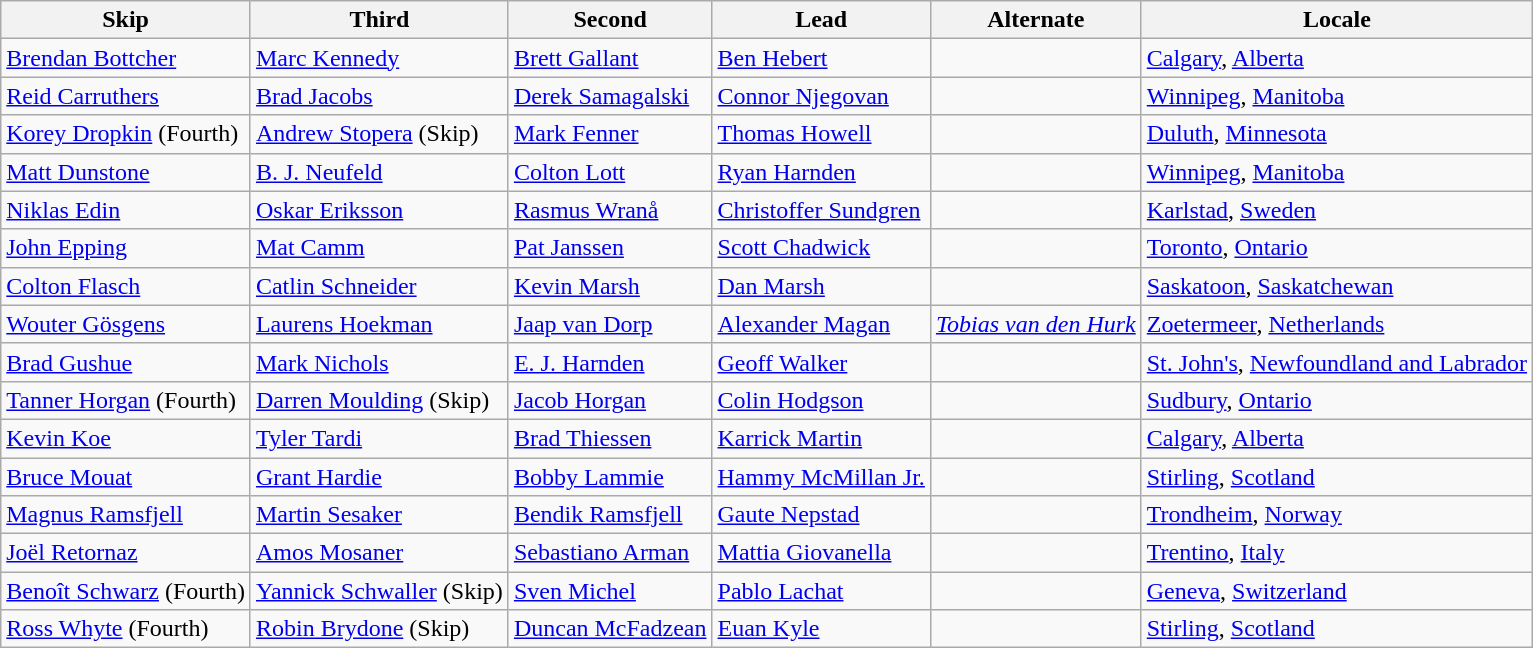<table class=wikitable>
<tr>
<th scope="col">Skip</th>
<th scope="col">Third</th>
<th scope="col">Second</th>
<th scope="col">Lead</th>
<th scope="col">Alternate</th>
<th scope="col">Locale</th>
</tr>
<tr>
<td><a href='#'>Brendan Bottcher</a></td>
<td><a href='#'>Marc Kennedy</a></td>
<td><a href='#'>Brett Gallant</a></td>
<td><a href='#'>Ben Hebert</a></td>
<td></td>
<td> <a href='#'>Calgary</a>, <a href='#'>Alberta</a></td>
</tr>
<tr>
<td><a href='#'>Reid Carruthers</a></td>
<td><a href='#'>Brad Jacobs</a></td>
<td><a href='#'>Derek Samagalski</a></td>
<td><a href='#'>Connor Njegovan</a></td>
<td></td>
<td> <a href='#'>Winnipeg</a>, <a href='#'>Manitoba</a></td>
</tr>
<tr>
<td><a href='#'>Korey Dropkin</a> (Fourth)</td>
<td><a href='#'>Andrew Stopera</a> (Skip)</td>
<td><a href='#'>Mark Fenner</a></td>
<td><a href='#'>Thomas Howell</a></td>
<td></td>
<td> <a href='#'>Duluth</a>, <a href='#'>Minnesota</a></td>
</tr>
<tr>
<td><a href='#'>Matt Dunstone</a></td>
<td><a href='#'>B. J. Neufeld</a></td>
<td><a href='#'>Colton Lott</a></td>
<td><a href='#'>Ryan Harnden</a></td>
<td></td>
<td> <a href='#'>Winnipeg</a>, <a href='#'>Manitoba</a></td>
</tr>
<tr>
<td><a href='#'>Niklas Edin</a></td>
<td><a href='#'>Oskar Eriksson</a></td>
<td><a href='#'>Rasmus Wranå</a></td>
<td><a href='#'>Christoffer Sundgren</a></td>
<td></td>
<td> <a href='#'>Karlstad</a>, <a href='#'>Sweden</a></td>
</tr>
<tr>
<td><a href='#'>John Epping</a></td>
<td><a href='#'>Mat Camm</a></td>
<td><a href='#'>Pat Janssen</a></td>
<td><a href='#'>Scott Chadwick</a></td>
<td></td>
<td> <a href='#'>Toronto</a>, <a href='#'>Ontario</a></td>
</tr>
<tr>
<td><a href='#'>Colton Flasch</a></td>
<td><a href='#'>Catlin Schneider</a></td>
<td><a href='#'>Kevin Marsh</a></td>
<td><a href='#'>Dan Marsh</a></td>
<td></td>
<td> <a href='#'>Saskatoon</a>, <a href='#'>Saskatchewan</a></td>
</tr>
<tr>
<td><a href='#'>Wouter Gösgens</a></td>
<td><a href='#'>Laurens Hoekman</a></td>
<td><a href='#'>Jaap van Dorp</a></td>
<td><a href='#'>Alexander Magan</a></td>
<td><em><a href='#'>Tobias van den Hurk</a></em></td>
<td> <a href='#'>Zoetermeer</a>, <a href='#'>Netherlands</a></td>
</tr>
<tr>
<td><a href='#'>Brad Gushue</a></td>
<td><a href='#'>Mark Nichols</a></td>
<td><a href='#'>E. J. Harnden</a></td>
<td><a href='#'>Geoff Walker</a></td>
<td></td>
<td> <a href='#'>St. John's</a>, <a href='#'>Newfoundland and Labrador</a></td>
</tr>
<tr>
<td><a href='#'>Tanner Horgan</a> (Fourth)</td>
<td><a href='#'>Darren Moulding</a> (Skip)</td>
<td><a href='#'>Jacob Horgan</a></td>
<td><a href='#'>Colin Hodgson</a></td>
<td></td>
<td> <a href='#'>Sudbury</a>, <a href='#'>Ontario</a></td>
</tr>
<tr>
<td><a href='#'>Kevin Koe</a></td>
<td><a href='#'>Tyler Tardi</a></td>
<td><a href='#'>Brad Thiessen</a></td>
<td><a href='#'>Karrick Martin</a></td>
<td></td>
<td> <a href='#'>Calgary</a>, <a href='#'>Alberta</a></td>
</tr>
<tr>
<td><a href='#'>Bruce Mouat</a></td>
<td><a href='#'>Grant Hardie</a></td>
<td><a href='#'>Bobby Lammie</a></td>
<td><a href='#'>Hammy McMillan Jr.</a></td>
<td></td>
<td> <a href='#'>Stirling</a>, <a href='#'>Scotland</a></td>
</tr>
<tr>
<td><a href='#'>Magnus Ramsfjell</a></td>
<td><a href='#'>Martin Sesaker</a></td>
<td><a href='#'>Bendik Ramsfjell</a></td>
<td><a href='#'>Gaute Nepstad</a></td>
<td></td>
<td> <a href='#'>Trondheim</a>, <a href='#'>Norway</a></td>
</tr>
<tr>
<td><a href='#'>Joël Retornaz</a></td>
<td><a href='#'>Amos Mosaner</a></td>
<td><a href='#'>Sebastiano Arman</a></td>
<td><a href='#'>Mattia Giovanella</a></td>
<td></td>
<td> <a href='#'>Trentino</a>, <a href='#'>Italy</a></td>
</tr>
<tr>
<td><a href='#'>Benoît Schwarz</a> (Fourth)</td>
<td><a href='#'>Yannick Schwaller</a> (Skip)</td>
<td><a href='#'>Sven Michel</a></td>
<td><a href='#'>Pablo Lachat</a></td>
<td></td>
<td> <a href='#'>Geneva</a>, <a href='#'>Switzerland</a></td>
</tr>
<tr>
<td><a href='#'>Ross Whyte</a> (Fourth)</td>
<td><a href='#'>Robin Brydone</a> (Skip)</td>
<td><a href='#'>Duncan McFadzean</a></td>
<td><a href='#'>Euan Kyle</a></td>
<td></td>
<td> <a href='#'>Stirling</a>, <a href='#'>Scotland</a></td>
</tr>
</table>
